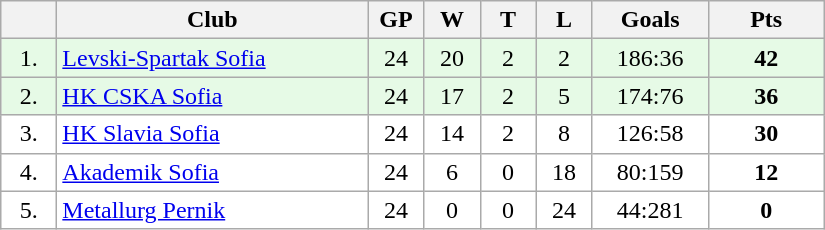<table class="wikitable">
<tr>
<th width="30"></th>
<th width="200">Club</th>
<th width="30">GP</th>
<th width="30">W</th>
<th width="30">T</th>
<th width="30">L</th>
<th width="70">Goals</th>
<th width="70">Pts</th>
</tr>
<tr bgcolor="#e6fae6" align="center">
<td>1.</td>
<td align="left"><a href='#'>Levski-Spartak Sofia</a></td>
<td>24</td>
<td>20</td>
<td>2</td>
<td>2</td>
<td>186:36</td>
<td><strong>42</strong></td>
</tr>
<tr bgcolor="#e6fae6" align="center">
<td>2.</td>
<td align="left"><a href='#'>HK CSKA Sofia</a></td>
<td>24</td>
<td>17</td>
<td>2</td>
<td>5</td>
<td>174:76</td>
<td><strong>36</strong></td>
</tr>
<tr bgcolor="#FFFFFF" align="center">
<td>3.</td>
<td align="left"><a href='#'>HK Slavia Sofia</a></td>
<td>24</td>
<td>14</td>
<td>2</td>
<td>8</td>
<td>126:58</td>
<td><strong>30</strong></td>
</tr>
<tr bgcolor="#FFFFFF" align="center">
<td>4.</td>
<td align="left"><a href='#'>Akademik Sofia</a></td>
<td>24</td>
<td>6</td>
<td>0</td>
<td>18</td>
<td>80:159</td>
<td><strong>12</strong></td>
</tr>
<tr bgcolor="#FFFFFF" align="center">
<td>5.</td>
<td align="left"><a href='#'>Metallurg Pernik</a></td>
<td>24</td>
<td>0</td>
<td>0</td>
<td>24</td>
<td>44:281</td>
<td><strong>0</strong></td>
</tr>
</table>
